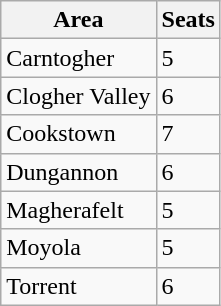<table class="wikitable">
<tr>
<th>Area</th>
<th>Seats</th>
</tr>
<tr>
<td>Carntogher</td>
<td>5</td>
</tr>
<tr>
<td>Clogher Valley</td>
<td>6</td>
</tr>
<tr>
<td>Cookstown</td>
<td>7</td>
</tr>
<tr>
<td>Dungannon</td>
<td>6</td>
</tr>
<tr>
<td>Magherafelt</td>
<td>5</td>
</tr>
<tr>
<td>Moyola</td>
<td>5</td>
</tr>
<tr>
<td>Torrent</td>
<td>6</td>
</tr>
</table>
